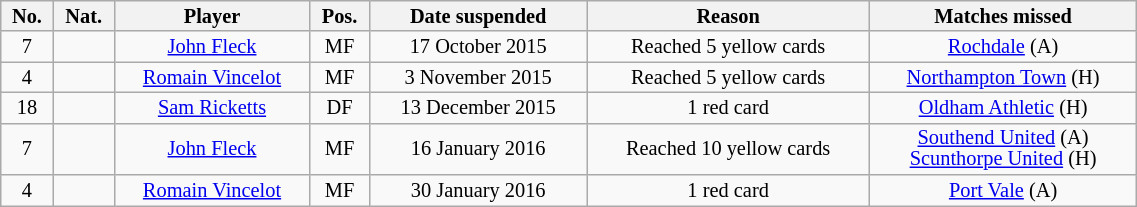<table class="wikitable sortable alternance" style="font-size:85%; text-align:center; line-height:14px; width:60%;">
<tr>
<th>No.</th>
<th>Nat.</th>
<th>Player</th>
<th>Pos.</th>
<th>Date suspended</th>
<th>Reason</th>
<th>Matches missed</th>
</tr>
<tr>
<td>7</td>
<td></td>
<td><a href='#'>John Fleck</a></td>
<td>MF</td>
<td>17 October 2015</td>
<td>Reached 5 yellow cards</td>
<td><a href='#'>Rochdale</a> (A)</td>
</tr>
<tr>
<td>4</td>
<td></td>
<td><a href='#'>Romain Vincelot</a></td>
<td>MF</td>
<td>3 November 2015</td>
<td>Reached 5 yellow cards</td>
<td><a href='#'>Northampton Town</a> (H)</td>
</tr>
<tr>
<td>18</td>
<td></td>
<td><a href='#'>Sam Ricketts</a></td>
<td>DF</td>
<td>13 December 2015</td>
<td>1 red card</td>
<td><a href='#'>Oldham Athletic</a> (H)</td>
</tr>
<tr>
<td>7</td>
<td></td>
<td><a href='#'>John Fleck</a></td>
<td>MF</td>
<td>16 January 2016</td>
<td>Reached 10 yellow cards</td>
<td><a href='#'>Southend United</a> (A)<br><a href='#'>Scunthorpe United</a> (H)</td>
</tr>
<tr>
<td>4</td>
<td></td>
<td><a href='#'>Romain Vincelot</a></td>
<td>MF</td>
<td>30 January 2016</td>
<td>1 red card</td>
<td><a href='#'>Port Vale</a> (A)</td>
</tr>
</table>
